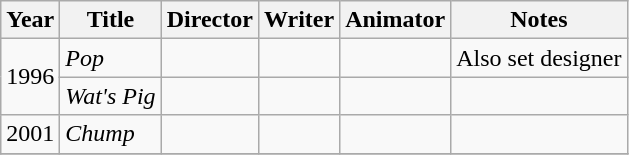<table class="wikitable">
<tr>
<th>Year</th>
<th>Title</th>
<th>Director</th>
<th>Writer</th>
<th>Animator</th>
<th>Notes</th>
</tr>
<tr>
<td rowspan=2>1996</td>
<td><em>Pop</em></td>
<td></td>
<td></td>
<td></td>
<td>Also set designer</td>
</tr>
<tr>
<td><em>Wat's Pig</em></td>
<td></td>
<td></td>
<td></td>
<td></td>
</tr>
<tr>
<td>2001</td>
<td><em>Chump</em></td>
<td></td>
<td></td>
<td></td>
<td></td>
</tr>
<tr>
</tr>
</table>
